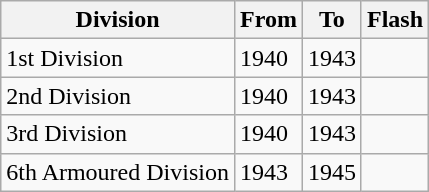<table class="wikitable sortable">
<tr>
<th>Division</th>
<th>From</th>
<th>To</th>
<th>Flash</th>
</tr>
<tr>
<td>1st Division</td>
<td>1940</td>
<td>1943</td>
<td></td>
</tr>
<tr>
<td>2nd Division</td>
<td>1940</td>
<td>1943</td>
<td></td>
</tr>
<tr>
<td>3rd Division</td>
<td>1940</td>
<td>1943</td>
<td></td>
</tr>
<tr>
<td>6th Armoured Division</td>
<td>1943</td>
<td>1945</td>
<td></td>
</tr>
</table>
